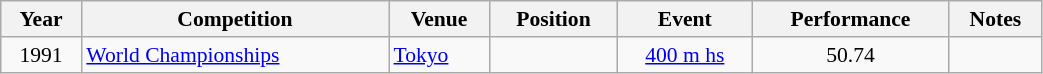<table class="wikitable" width=55% style="font-size:90%; text-align:center;">
<tr>
<th>Year</th>
<th>Competition</th>
<th>Venue</th>
<th>Position</th>
<th>Event</th>
<th>Performance</th>
<th>Notes</th>
</tr>
<tr>
<td>1991</td>
<td align=left><a href='#'>World Championships</a></td>
<td align=left> <a href='#'>Tokyo</a></td>
<td></td>
<td><a href='#'>400 m hs</a></td>
<td>50.74</td>
<td></td>
</tr>
</table>
